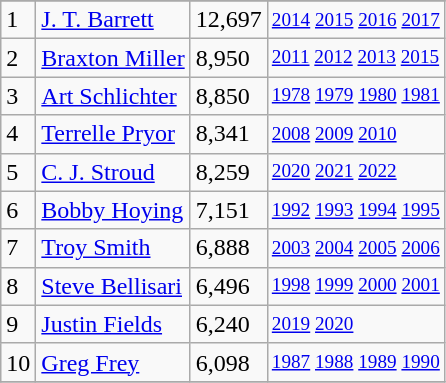<table class="wikitable">
<tr>
</tr>
<tr>
<td>1</td>
<td><a href='#'>J. T. Barrett</a></td>
<td><abbr>12,697</abbr></td>
<td style="font-size:80%;"><a href='#'>2014</a> <a href='#'>2015</a> <a href='#'>2016</a> <a href='#'>2017</a></td>
</tr>
<tr>
<td>2</td>
<td><a href='#'>Braxton Miller</a></td>
<td><abbr>8,950</abbr></td>
<td style="font-size:80%;"><a href='#'>2011</a> <a href='#'>2012</a> <a href='#'>2013</a> <a href='#'>2015</a></td>
</tr>
<tr>
<td>3</td>
<td><a href='#'>Art Schlichter</a></td>
<td><abbr>8,850</abbr></td>
<td style="font-size:80%;"><a href='#'>1978</a> <a href='#'>1979</a> <a href='#'>1980</a> <a href='#'>1981</a></td>
</tr>
<tr>
<td>4</td>
<td><a href='#'>Terrelle Pryor</a></td>
<td><abbr>8,341</abbr></td>
<td style="font-size:80%;"><a href='#'>2008</a> <a href='#'>2009</a> <a href='#'>2010</a></td>
</tr>
<tr>
<td>5</td>
<td><a href='#'>C. J. Stroud</a></td>
<td><abbr>8,259</abbr></td>
<td style="font-size:80%;"><a href='#'>2020</a> <a href='#'>2021</a> <a href='#'>2022</a></td>
</tr>
<tr>
<td>6</td>
<td><a href='#'>Bobby Hoying</a></td>
<td><abbr>7,151</abbr></td>
<td style="font-size:80%;"><a href='#'>1992</a> <a href='#'>1993</a> <a href='#'>1994</a> <a href='#'>1995</a></td>
</tr>
<tr>
<td>7</td>
<td><a href='#'>Troy Smith</a></td>
<td><abbr>6,888</abbr></td>
<td style="font-size:80%;"><a href='#'>2003</a> <a href='#'>2004</a> <a href='#'>2005</a> <a href='#'>2006</a></td>
</tr>
<tr>
<td>8</td>
<td><a href='#'>Steve Bellisari</a></td>
<td><abbr>6,496</abbr></td>
<td style="font-size:80%;"><a href='#'>1998</a> <a href='#'>1999</a> <a href='#'>2000</a> <a href='#'>2001</a></td>
</tr>
<tr>
<td>9</td>
<td><a href='#'>Justin Fields</a></td>
<td><abbr>6,240</abbr></td>
<td style="font-size:80%;"><a href='#'>2019</a> <a href='#'>2020</a></td>
</tr>
<tr>
<td>10</td>
<td><a href='#'>Greg Frey</a></td>
<td><abbr>6,098</abbr></td>
<td style="font-size:80%;"><a href='#'>1987</a> <a href='#'>1988</a> <a href='#'>1989</a> <a href='#'>1990</a></td>
</tr>
<tr>
</tr>
</table>
